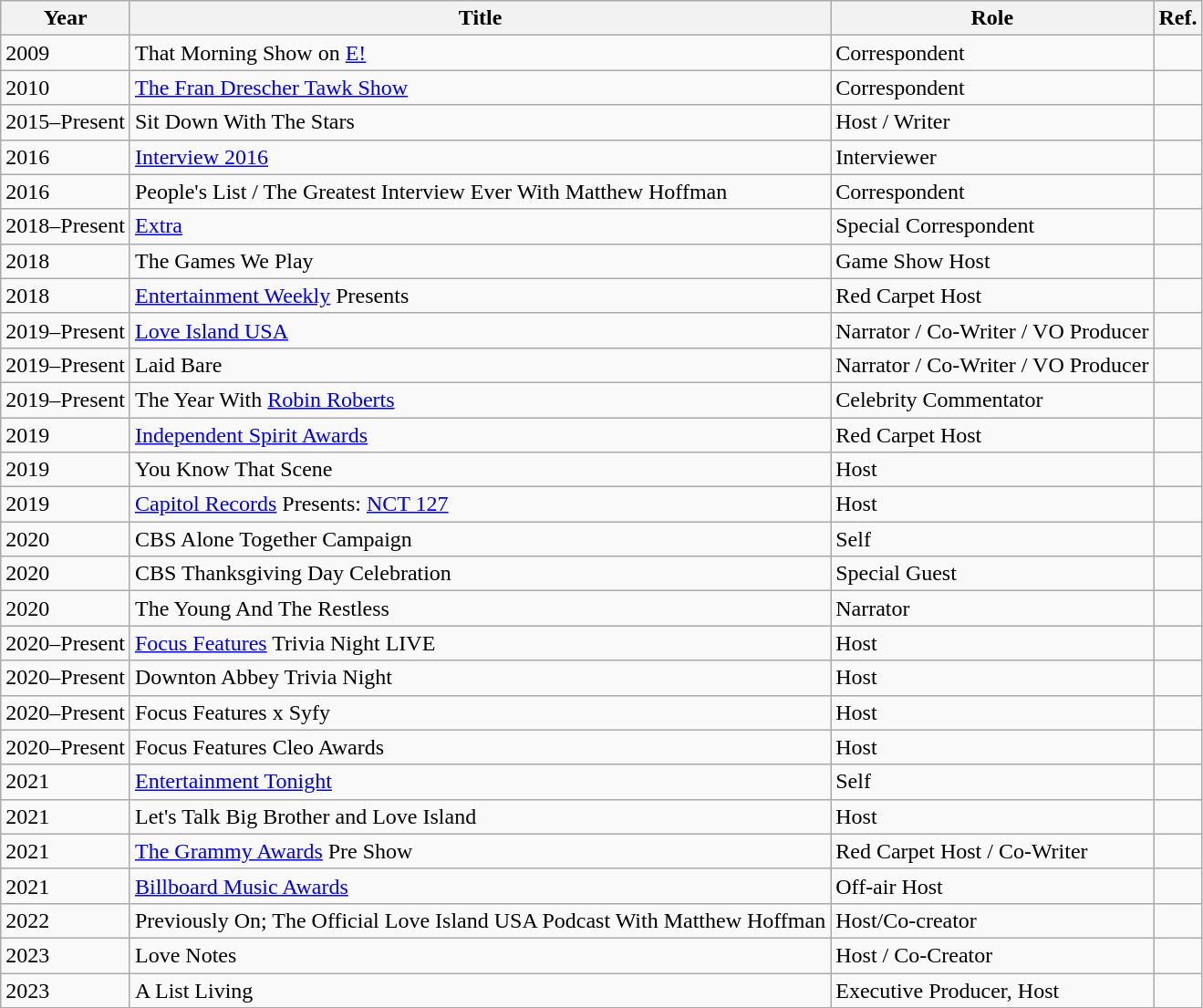<table class="wikitable">
<tr>
<th>Year</th>
<th>Title</th>
<th>Role</th>
<th>Ref.</th>
</tr>
<tr>
<td>2009</td>
<td>That Morning Show on <a href='#'>E!</a></td>
<td>Correspondent</td>
<td></td>
</tr>
<tr>
<td>2010</td>
<td><a href='#'>The Fran Drescher Tawk Show</a></td>
<td>Correspondent</td>
<td></td>
</tr>
<tr>
<td>2015–Present</td>
<td>Sit Down With The Stars</td>
<td>Host / Writer</td>
<td></td>
</tr>
<tr>
<td>2016</td>
<td><a href='#'>Interview 2016</a></td>
<td>Interviewer</td>
<td></td>
</tr>
<tr>
<td>2016</td>
<td>People's List / The Greatest Interview Ever With Matthew Hoffman</td>
<td>Correspondent</td>
<td></td>
</tr>
<tr>
<td>2018–Present</td>
<td><a href='#'>Extra</a></td>
<td>Special Correspondent</td>
<td></td>
</tr>
<tr>
<td>2018</td>
<td>The Games We Play</td>
<td>Game Show Host</td>
<td></td>
</tr>
<tr>
<td>2018</td>
<td><a href='#'>Entertainment Weekly</a> Presents</td>
<td>Red Carpet Host</td>
<td></td>
</tr>
<tr>
<td>2019–Present</td>
<td><a href='#'>Love Island USA</a></td>
<td>Narrator / Co-Writer / VO Producer</td>
<td></td>
</tr>
<tr>
<td>2019–Present</td>
<td>Laid Bare</td>
<td>Narrator / Co-Writer / VO Producer</td>
<td></td>
</tr>
<tr>
<td>2019–Present</td>
<td>The Year With <a href='#'>Robin Roberts</a></td>
<td>Celebrity Commentator</td>
<td></td>
</tr>
<tr>
<td>2019</td>
<td><a href='#'>Independent Spirit Awards</a></td>
<td>Red Carpet Host</td>
<td></td>
</tr>
<tr>
<td>2019</td>
<td>You Know That Scene</td>
<td>Host</td>
<td></td>
</tr>
<tr>
<td>2019</td>
<td><a href='#'>Capitol Records</a> Presents: <a href='#'>NCT 127</a></td>
<td>Host</td>
<td></td>
</tr>
<tr>
<td>2020</td>
<td>CBS Alone Together Campaign</td>
<td>Self</td>
<td></td>
</tr>
<tr>
<td>2020</td>
<td>CBS Thanksgiving Day Celebration</td>
<td>Special Guest</td>
<td></td>
</tr>
<tr>
<td>2020</td>
<td>The Young And The Restless</td>
<td>Narrator</td>
<td></td>
</tr>
<tr>
<td>2020–Present</td>
<td><a href='#'>Focus Features</a> Trivia Night LIVE</td>
<td>Host</td>
<td></td>
</tr>
<tr>
<td>2020–Present</td>
<td>Downton Abbey Trivia Night</td>
<td>Host</td>
<td></td>
</tr>
<tr>
<td>2020–Present</td>
<td>Focus Features x Syfy</td>
<td>Host</td>
<td></td>
</tr>
<tr>
<td>2020–Present</td>
<td>Focus Features Cleo Awards</td>
<td>Host</td>
<td></td>
</tr>
<tr>
<td>2021</td>
<td><a href='#'>Entertainment Tonight</a></td>
<td>Self</td>
<td></td>
</tr>
<tr>
<td>2021</td>
<td>Let's Talk Big Brother and Love Island</td>
<td>Host</td>
<td></td>
</tr>
<tr>
<td>2021</td>
<td><a href='#'>The Grammy Awards</a> Pre Show</td>
<td>Red Carpet Host / Co-Writer</td>
<td></td>
</tr>
<tr>
<td>2021</td>
<td><a href='#'>Billboard Music Awards</a></td>
<td>Off-air Host</td>
<td></td>
</tr>
<tr>
<td>2022</td>
<td>Previously On; The Official Love Island USA Podcast With Matthew Hoffman</td>
<td>Host/Co-creator</td>
<td></td>
</tr>
<tr>
<td>2023</td>
<td>Love Notes</td>
<td>Host / Co-Creator</td>
<td></td>
</tr>
<tr>
<td>2023</td>
<td>A List Living</td>
<td>Executive Producer, Host</td>
<td></td>
</tr>
</table>
